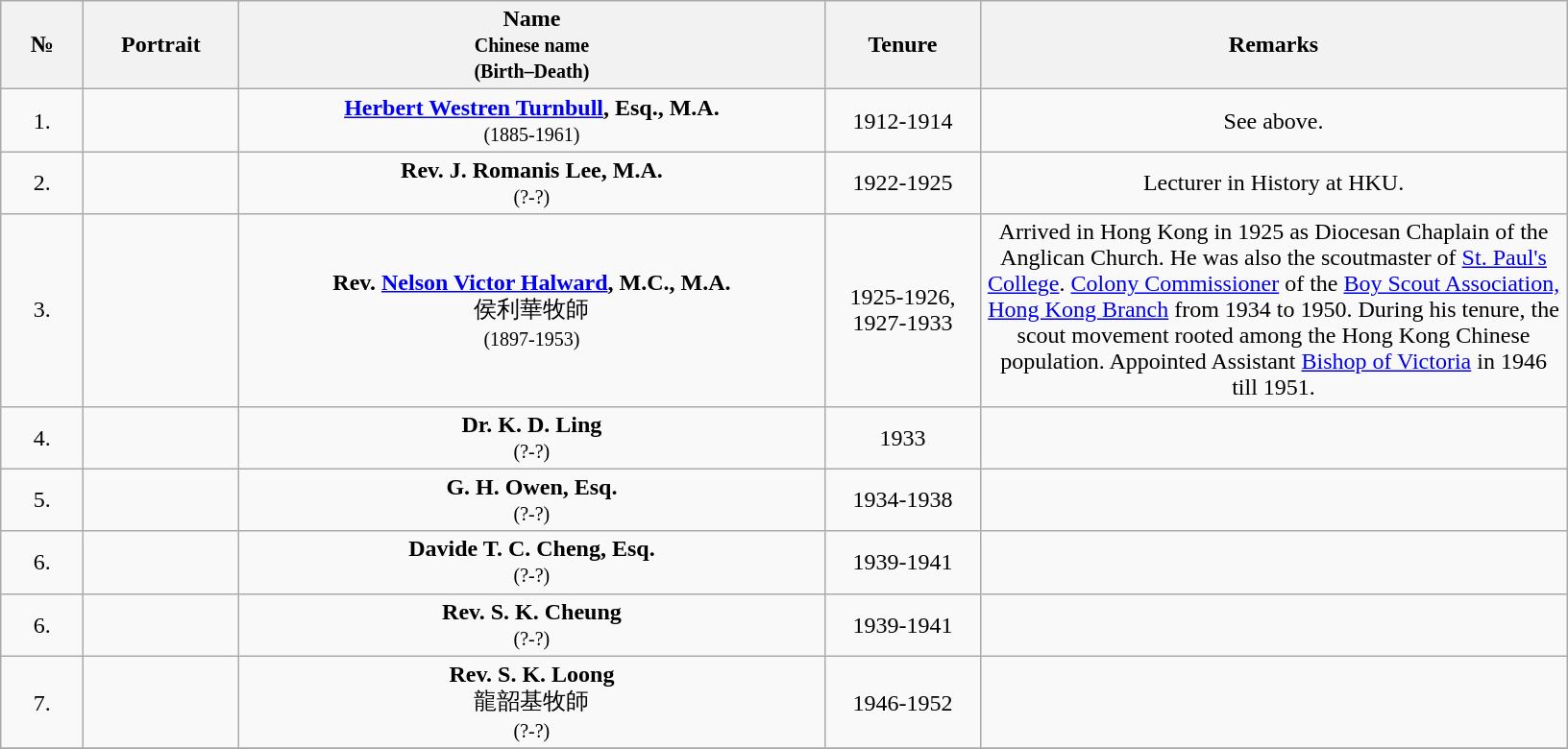<table class="wikitable" style="text-align: center;">
<tr>
<th width=50px>№</th>
<th width=100px>Portrait</th>
<th width=400px>Name<br><small>Chinese name<br>(Birth–Death)</small></th>
<th width=100px>Tenure</th>
<th width=400px>Remarks</th>
</tr>
<tr>
<td>1.</td>
<td></td>
<td><strong><a href='#'>Herbert Westren Turnbull</a>, Esq., M.A.</strong><br><small>(1885-1961)</small></td>
<td>1912-1914</td>
<td>See above.</td>
</tr>
<tr>
<td>2.</td>
<td></td>
<td><strong>Rev. J. Romanis Lee, M.A.</strong><br><small>(?-?)</small></td>
<td>1922-1925</td>
<td>Lecturer in History at HKU.</td>
</tr>
<tr>
<td>3.</td>
<td></td>
<td><strong>Rev. <a href='#'>Nelson Victor Halward</a>, M.C., M.A.</strong><br>侯利華牧師<br><small>(1897-1953)</small></td>
<td>1925-1926, 1927-1933</td>
<td>Arrived in Hong Kong in 1925 as Diocesan Chaplain of the Anglican Church. He was also the scoutmaster of <a href='#'>St. Paul's College</a>. <a href='#'>Colony Commissioner</a> of the <a href='#'>Boy Scout Association, Hong Kong Branch</a> from 1934 to 1950. During his tenure, the scout movement rooted among the Hong Kong Chinese population. Appointed Assistant <a href='#'>Bishop of Victoria</a> in 1946 till 1951.</td>
</tr>
<tr>
<td>4.</td>
<td></td>
<td><strong>Dr. K. D. Ling</strong><br><small>(?-?)</small></td>
<td>1933</td>
<td></td>
</tr>
<tr>
<td>5.</td>
<td></td>
<td><strong>G. H. Owen, Esq.</strong><br><small>(?-?)</small></td>
<td>1934-1938</td>
<td></td>
</tr>
<tr>
<td>6.</td>
<td></td>
<td><strong>Davide T. C. Cheng, Esq.</strong><br><small>(?-?)</small></td>
<td>1939-1941</td>
<td></td>
</tr>
<tr>
<td>6.</td>
<td></td>
<td><strong>Rev. S. K. Cheung</strong><br><small>(?-?)</small></td>
<td>1939-1941</td>
<td></td>
</tr>
<tr>
<td>7.</td>
<td></td>
<td><strong>Rev. S. K. Loong</strong><br>龍韶基牧師<br><small>(?-?)</small></td>
<td>1946-1952</td>
<td></td>
</tr>
<tr>
</tr>
</table>
